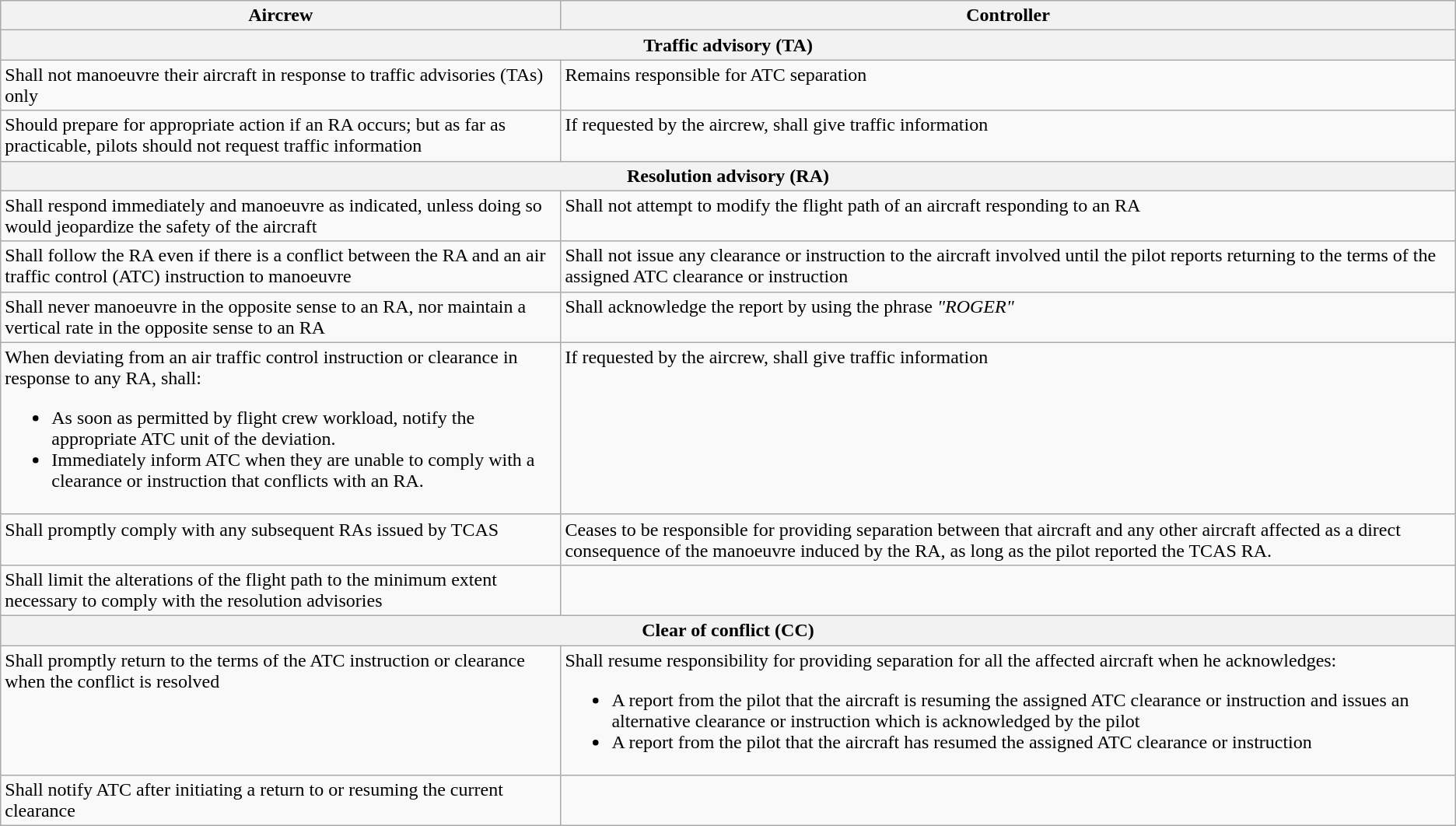<table class="wikitable">
<tr valign="top">
<th center>Aircrew</th>
<th>Controller</th>
</tr>
<tr valign="top">
<th style="align: center;" colspan="7">Traffic advisory (TA)</th>
</tr>
<tr valign="top">
<td>Shall not manoeuvre their aircraft in response to traffic advisories (TAs) only</td>
<td>Remains responsible for ATC separation</td>
</tr>
<tr valign="top">
<td>Should prepare for appropriate action if an RA occurs; but as far as practicable, pilots should not request traffic information</td>
<td>If requested by the aircrew, shall give traffic information</td>
</tr>
<tr valign="top">
<th style="align: center;" colspan="7">Resolution advisory (RA)</th>
</tr>
<tr valign="top">
<td>Shall respond immediately and manoeuvre as indicated, unless doing so would jeopardize the safety of the aircraft</td>
<td>Shall not attempt to modify the flight path of an aircraft responding to an RA</td>
</tr>
<tr valign="top">
<td>Shall follow the RA even if there is a conflict between the RA and an air traffic control (ATC) instruction to manoeuvre</td>
<td>Shall not issue any clearance or instruction to the aircraft involved until the pilot reports returning to the terms of the assigned ATC clearance or instruction</td>
</tr>
<tr valign="top">
<td>Shall never manoeuvre in the opposite sense to an RA, nor maintain a vertical rate in the opposite sense to an RA</td>
<td>Shall acknowledge the report by using the phrase <em>"ROGER"</em></td>
</tr>
<tr valign="top">
<td>When deviating from an air traffic control instruction or clearance in response to any RA, shall:<br><ul><li>As soon as permitted by flight crew workload, notify the appropriate ATC unit of the deviation.</li><li>Immediately inform ATC when they are unable to comply with a clearance or instruction that conflicts with an RA.</li></ul></td>
<td>If requested by the aircrew, shall give traffic information</td>
</tr>
<tr valign="top">
<td>Shall promptly comply with any subsequent RAs issued by TCAS</td>
<td>Ceases to be responsible for providing separation between that aircraft and any other aircraft affected as a direct consequence of the manoeuvre induced by the RA, as long as the pilot reported the TCAS RA.</td>
</tr>
<tr valign="top">
<td>Shall limit the alterations of the flight path to the minimum extent necessary to comply with the resolution advisories</td>
<td></td>
</tr>
<tr valign="top">
<th style="align: center;" colspan="7">Clear of conflict (CC)</th>
</tr>
<tr valign="top">
<td>Shall promptly return to the terms of the ATC instruction or clearance when the conflict is resolved</td>
<td>Shall resume responsibility for providing separation for all the affected aircraft when he acknowledges:<br><ul><li>A report from the pilot that the aircraft is resuming the assigned ATC clearance or instruction and issues an alternative clearance or instruction which is acknowledged by the pilot</li><li>A report from the pilot that the aircraft has resumed the assigned ATC clearance or instruction</li></ul></td>
</tr>
<tr valign="top">
<td>Shall notify ATC after initiating a return to or resuming the current clearance</td>
<td></td>
</tr>
</table>
